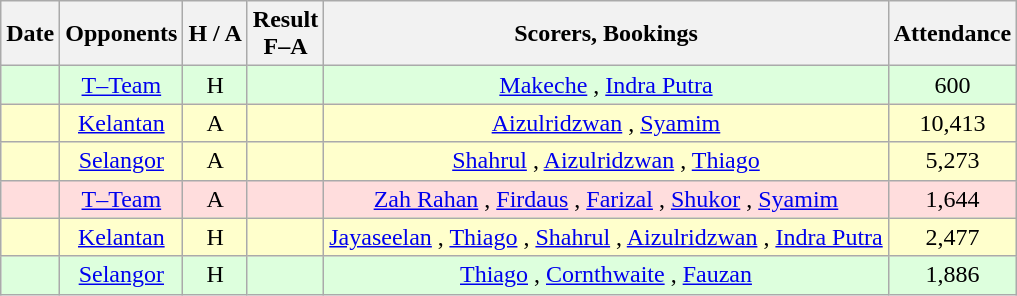<table class="wikitable" style="text-align:center">
<tr>
<th>Date</th>
<th>Opponents</th>
<th>H / A</th>
<th>Result<br>F–A</th>
<th>Scorers, Bookings</th>
<th>Attendance</th>
</tr>
<tr bgcolor=#ddffdd>
<td></td>
<td><a href='#'>T–Team</a></td>
<td>H</td>
<td></td>
<td><a href='#'>Makeche</a> , <a href='#'>Indra Putra</a> </td>
<td>600</td>
</tr>
<tr bgcolor=#ffffcc>
<td></td>
<td><a href='#'>Kelantan</a></td>
<td>A</td>
<td></td>
<td><a href='#'>Aizulridzwan</a> , <a href='#'>Syamim</a> </td>
<td>10,413</td>
</tr>
<tr bgcolor=#ffffcc>
<td></td>
<td><a href='#'>Selangor</a></td>
<td>A</td>
<td></td>
<td><a href='#'>Shahrul</a> , <a href='#'>Aizulridzwan</a> , <a href='#'>Thiago</a> </td>
<td>5,273</td>
</tr>
<tr bgcolor=#ffdddd>
<td></td>
<td><a href='#'>T–Team</a></td>
<td>A</td>
<td></td>
<td><a href='#'>Zah Rahan</a> , <a href='#'>Firdaus</a> , <a href='#'>Farizal</a> , <a href='#'>Shukor</a> , <a href='#'>Syamim</a> </td>
<td>1,644</td>
</tr>
<tr bgcolor=#ffffcc>
<td></td>
<td><a href='#'>Kelantan</a></td>
<td>H</td>
<td></td>
<td><a href='#'>Jayaseelan</a> , <a href='#'>Thiago</a> , <a href='#'>Shahrul</a> , <a href='#'>Aizulridzwan</a> , <a href='#'>Indra Putra</a> </td>
<td>2,477</td>
</tr>
<tr bgcolor=#ddffdd>
<td></td>
<td><a href='#'>Selangor</a></td>
<td>H</td>
<td></td>
<td><a href='#'>Thiago</a> , <a href='#'>Cornthwaite</a> , <a href='#'>Fauzan</a> </td>
<td>1,886</td>
</tr>
</table>
